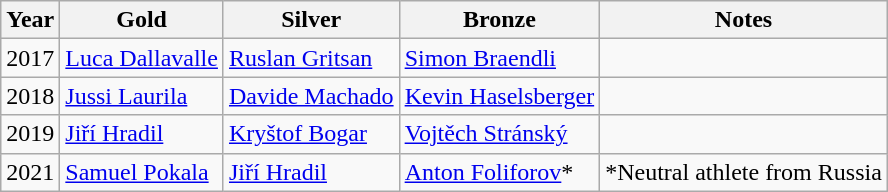<table class="wikitable">
<tr>
<th>Year</th>
<th>Gold</th>
<th>Silver</th>
<th>Bronze</th>
<th>Notes</th>
</tr>
<tr>
<td>2017</td>
<td> <a href='#'>Luca Dallavalle</a></td>
<td> <a href='#'>Ruslan Gritsan</a></td>
<td> <a href='#'>Simon Braendli</a></td>
<td></td>
</tr>
<tr>
<td>2018</td>
<td> <a href='#'>Jussi Laurila</a></td>
<td> <a href='#'>Davide Machado</a></td>
<td> <a href='#'>Kevin Haselsberger</a></td>
<td></td>
</tr>
<tr>
<td>2019</td>
<td> <a href='#'>Jiří Hradil</a></td>
<td> <a href='#'>Kryštof Bogar</a></td>
<td> <a href='#'>Vojtěch Stránský</a></td>
<td></td>
</tr>
<tr>
<td>2021</td>
<td> <a href='#'>Samuel Pokala</a></td>
<td> <a href='#'>Jiří Hradil</a></td>
<td> <a href='#'>Anton Foliforov</a>*</td>
<td>*Neutral athlete from Russia</td>
</tr>
</table>
